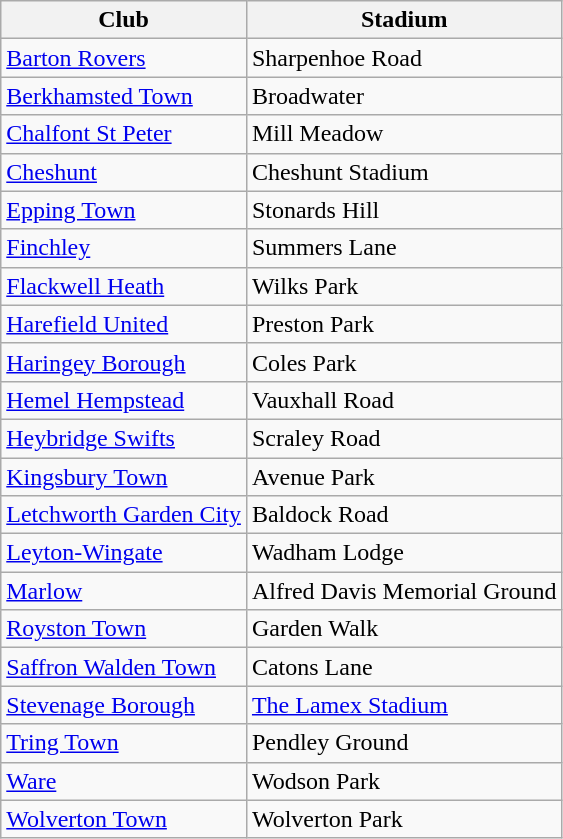<table class="wikitable sortable">
<tr>
<th>Club</th>
<th>Stadium</th>
</tr>
<tr>
<td><a href='#'>Barton Rovers</a></td>
<td>Sharpenhoe Road</td>
</tr>
<tr>
<td><a href='#'>Berkhamsted Town</a></td>
<td>Broadwater</td>
</tr>
<tr>
<td><a href='#'>Chalfont St Peter</a></td>
<td>Mill Meadow</td>
</tr>
<tr>
<td><a href='#'>Cheshunt</a></td>
<td>Cheshunt Stadium</td>
</tr>
<tr>
<td><a href='#'>Epping Town</a></td>
<td>Stonards Hill</td>
</tr>
<tr>
<td><a href='#'>Finchley</a></td>
<td>Summers Lane</td>
</tr>
<tr>
<td><a href='#'>Flackwell Heath</a></td>
<td>Wilks Park</td>
</tr>
<tr>
<td><a href='#'>Harefield United</a></td>
<td>Preston Park</td>
</tr>
<tr>
<td><a href='#'>Haringey Borough</a></td>
<td>Coles Park</td>
</tr>
<tr>
<td><a href='#'>Hemel Hempstead</a></td>
<td>Vauxhall Road</td>
</tr>
<tr>
<td><a href='#'>Heybridge Swifts</a></td>
<td>Scraley Road</td>
</tr>
<tr>
<td><a href='#'>Kingsbury Town</a></td>
<td>Avenue Park</td>
</tr>
<tr>
<td><a href='#'>Letchworth Garden City</a></td>
<td>Baldock Road</td>
</tr>
<tr>
<td><a href='#'>Leyton-Wingate</a></td>
<td>Wadham Lodge</td>
</tr>
<tr>
<td><a href='#'>Marlow</a></td>
<td>Alfred Davis Memorial Ground</td>
</tr>
<tr>
<td><a href='#'>Royston Town</a></td>
<td>Garden Walk</td>
</tr>
<tr>
<td><a href='#'>Saffron Walden Town</a></td>
<td>Catons Lane</td>
</tr>
<tr>
<td><a href='#'>Stevenage Borough</a></td>
<td><a href='#'>The Lamex Stadium</a></td>
</tr>
<tr>
<td><a href='#'>Tring Town</a></td>
<td>Pendley Ground</td>
</tr>
<tr>
<td><a href='#'>Ware</a></td>
<td>Wodson Park</td>
</tr>
<tr>
<td><a href='#'>Wolverton Town</a></td>
<td>Wolverton Park</td>
</tr>
</table>
